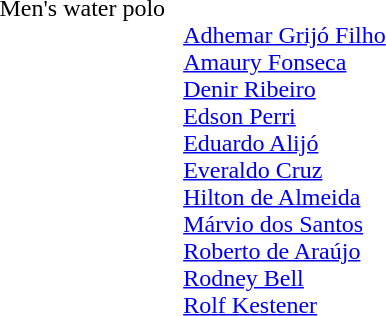<table>
<tr style="vertical-align:top">
<td>Men's water polo</td>
<td></td>
<td></td>
<td><br><a href='#'>Adhemar Grijó Filho</a><br><a href='#'>Amaury Fonseca</a><br><a href='#'>Denir Ribeiro</a><br><a href='#'>Edson Perri</a><br><a href='#'>Eduardo Alijó</a><br><a href='#'>Everaldo Cruz</a><br><a href='#'>Hilton de Almeida</a><br><a href='#'>Márvio dos Santos</a><br><a href='#'>Roberto de Araújo</a><br><a href='#'>Rodney Bell</a><br><a href='#'>Rolf Kestener</a></td>
</tr>
</table>
